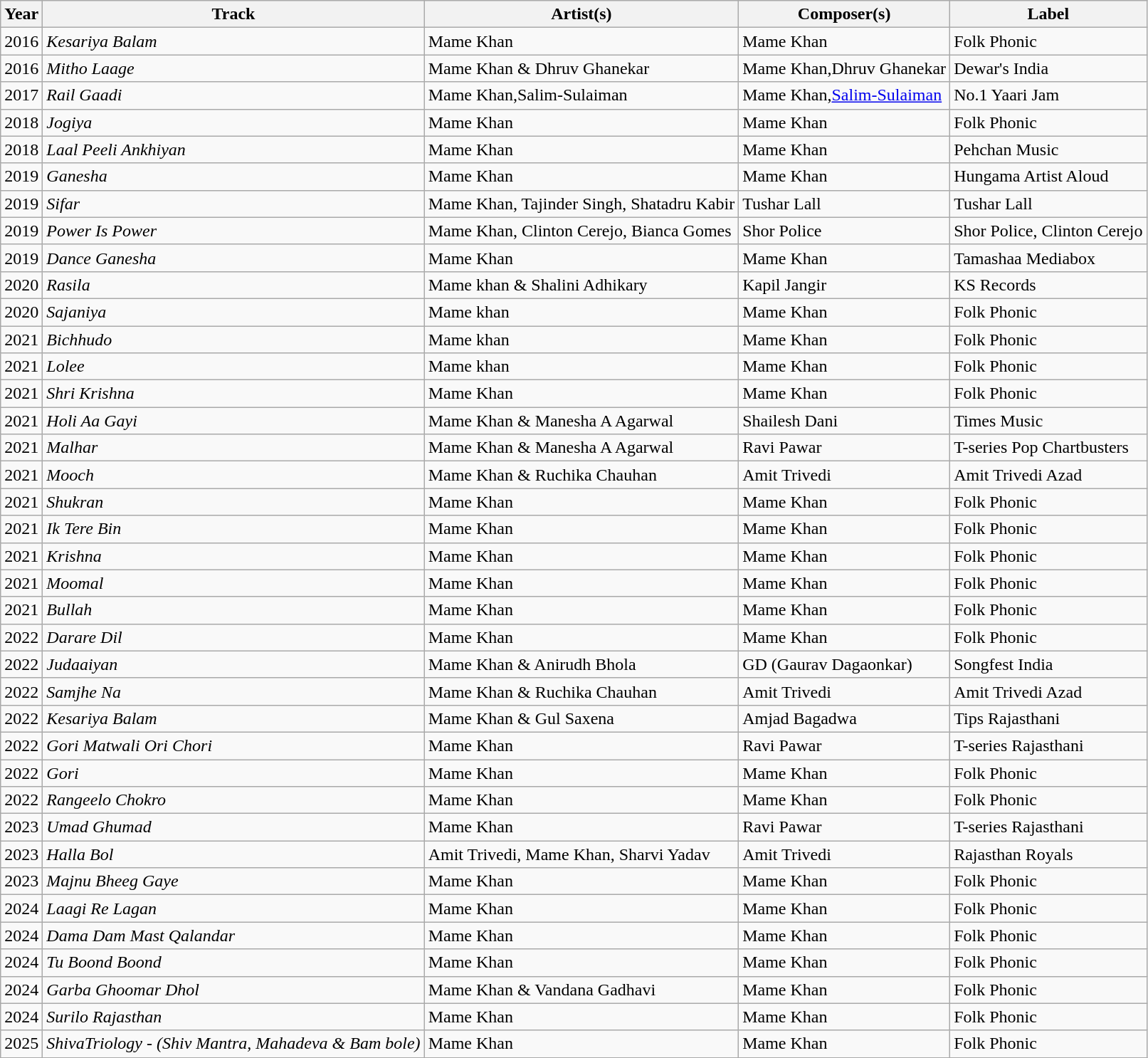<table class="wikitable">
<tr>
<th>Year</th>
<th>Track</th>
<th>Artist(s)</th>
<th>Composer(s)</th>
<th>Label</th>
</tr>
<tr>
<td>2016</td>
<td><em>Kesariya Balam</em></td>
<td>Mame Khan</td>
<td>Mame Khan</td>
<td>Folk Phonic</td>
</tr>
<tr>
<td>2016</td>
<td><em>Mitho Laage</em></td>
<td>Mame Khan & Dhruv Ghanekar</td>
<td>Mame Khan,Dhruv Ghanekar</td>
<td>Dewar's India</td>
</tr>
<tr>
<td>2017</td>
<td><em>Rail Gaadi</em></td>
<td>Mame Khan,Salim-Sulaiman</td>
<td>Mame Khan,<a href='#'>Salim-Sulaiman</a></td>
<td>No.1 Yaari Jam</td>
</tr>
<tr>
<td>2018</td>
<td><em>Jogiya </em></td>
<td>Mame Khan</td>
<td>Mame Khan</td>
<td>Folk Phonic</td>
</tr>
<tr>
<td>2018</td>
<td><em>Laal Peeli Ankhiyan</em></td>
<td>Mame Khan</td>
<td>Mame Khan</td>
<td>Pehchan Music</td>
</tr>
<tr>
<td>2019</td>
<td><em>Ganesha</em></td>
<td>Mame Khan</td>
<td>Mame Khan</td>
<td>Hungama Artist Aloud</td>
</tr>
<tr>
<td>2019</td>
<td><em>Sifar</em></td>
<td>Mame Khan, Tajinder Singh, Shatadru Kabir</td>
<td>Tushar Lall</td>
<td>Tushar Lall</td>
</tr>
<tr>
<td>2019</td>
<td><em>Power Is Power</em></td>
<td>Mame Khan, Clinton Cerejo, Bianca Gomes</td>
<td>Shor Police</td>
<td>Shor Police, Clinton Cerejo</td>
</tr>
<tr>
<td>2019</td>
<td><em>Dance Ganesha</em></td>
<td>Mame Khan</td>
<td>Mame Khan</td>
<td>Tamashaa Mediabox</td>
</tr>
<tr>
<td>2020</td>
<td><em>Rasila</em></td>
<td>Mame khan & Shalini Adhikary</td>
<td>Kapil Jangir</td>
<td>KS Records</td>
</tr>
<tr>
<td>2020</td>
<td><em>Sajaniya</em></td>
<td>Mame khan</td>
<td>Mame Khan</td>
<td>Folk Phonic</td>
</tr>
<tr>
<td>2021</td>
<td><em>Bichhudo</em></td>
<td>Mame khan</td>
<td>Mame Khan</td>
<td>Folk Phonic</td>
</tr>
<tr>
<td>2021</td>
<td><em>Lolee </em></td>
<td>Mame khan</td>
<td>Mame Khan</td>
<td>Folk Phonic</td>
</tr>
<tr>
<td>2021</td>
<td><em>Shri Krishna</em></td>
<td>Mame Khan</td>
<td>Mame Khan</td>
<td>Folk Phonic</td>
</tr>
<tr>
<td>2021</td>
<td><em>Holi Aa Gayi</em></td>
<td>Mame Khan & Manesha A Agarwal</td>
<td>Shailesh Dani</td>
<td>Times Music</td>
</tr>
<tr>
<td>2021</td>
<td><em>Malhar</em></td>
<td>Mame Khan & Manesha A Agarwal</td>
<td>Ravi Pawar</td>
<td>T-series Pop Chartbusters</td>
</tr>
<tr>
<td>2021</td>
<td><em>Mooch</em></td>
<td>Mame Khan & Ruchika Chauhan</td>
<td>Amit Trivedi</td>
<td>Amit Trivedi Azad</td>
</tr>
<tr>
<td>2021</td>
<td><em>Shukran </em></td>
<td>Mame Khan</td>
<td>Mame Khan</td>
<td>Folk Phonic</td>
</tr>
<tr>
<td>2021</td>
<td><em>Ik Tere Bin</em></td>
<td>Mame Khan</td>
<td>Mame Khan</td>
<td>Folk Phonic</td>
</tr>
<tr>
<td>2021</td>
<td><em>Krishna</em></td>
<td>Mame Khan</td>
<td>Mame Khan</td>
<td>Folk Phonic</td>
</tr>
<tr>
<td>2021</td>
<td><em>Moomal</em></td>
<td>Mame Khan</td>
<td>Mame Khan</td>
<td>Folk Phonic</td>
</tr>
<tr>
<td>2021</td>
<td><em>Bullah</em></td>
<td>Mame Khan</td>
<td>Mame Khan</td>
<td>Folk Phonic</td>
</tr>
<tr>
<td>2022</td>
<td><em>Darare Dil</em></td>
<td>Mame Khan</td>
<td>Mame Khan</td>
<td>Folk Phonic</td>
</tr>
<tr>
<td>2022</td>
<td><em>Judaaiyan</em></td>
<td>Mame Khan & Anirudh Bhola</td>
<td>GD (Gaurav Dagaonkar)</td>
<td>Songfest India</td>
</tr>
<tr>
<td>2022</td>
<td><em>Samjhe Na</em></td>
<td>Mame Khan & Ruchika Chauhan</td>
<td>Amit Trivedi</td>
<td>Amit Trivedi Azad</td>
</tr>
<tr>
<td>2022</td>
<td><em>Kesariya Balam</em></td>
<td>Mame Khan & Gul Saxena</td>
<td>Amjad Bagadwa</td>
<td>Tips Rajasthani</td>
</tr>
<tr>
<td>2022</td>
<td><em>Gori Matwali Ori Chori</em></td>
<td>Mame Khan</td>
<td>Ravi Pawar</td>
<td>T-series Rajasthani</td>
</tr>
<tr>
<td>2022</td>
<td><em>Gori</em></td>
<td>Mame Khan</td>
<td>Mame Khan</td>
<td>Folk Phonic</td>
</tr>
<tr>
<td>2022</td>
<td><em>Rangeelo Chokro</em></td>
<td>Mame Khan</td>
<td>Mame Khan</td>
<td>Folk Phonic</td>
</tr>
<tr>
<td>2023</td>
<td><em>Umad Ghumad</em></td>
<td>Mame Khan</td>
<td>Ravi Pawar</td>
<td>T-series Rajasthani</td>
</tr>
<tr>
<td>2023</td>
<td><em>Halla Bol</em></td>
<td>Amit Trivedi, Mame Khan, Sharvi Yadav</td>
<td>Amit Trivedi</td>
<td>Rajasthan Royals</td>
</tr>
<tr>
<td>2023</td>
<td><em>Majnu Bheeg Gaye</em></td>
<td>Mame Khan</td>
<td>Mame Khan</td>
<td>Folk Phonic</td>
</tr>
<tr>
<td>2024</td>
<td><em>Laagi Re Lagan</em></td>
<td>Mame Khan</td>
<td>Mame Khan</td>
<td>Folk Phonic</td>
</tr>
<tr>
<td>2024</td>
<td><em>Dama Dam Mast Qalandar</em></td>
<td>Mame Khan</td>
<td>Mame Khan</td>
<td>Folk Phonic</td>
</tr>
<tr>
<td>2024</td>
<td><em>Tu Boond Boond</em></td>
<td>Mame Khan</td>
<td>Mame Khan</td>
<td>Folk Phonic</td>
</tr>
<tr>
<td>2024</td>
<td><em>Garba Ghoomar Dhol</em></td>
<td>Mame Khan & Vandana Gadhavi</td>
<td>Mame Khan</td>
<td>Folk Phonic</td>
</tr>
<tr>
<td>2024</td>
<td><em>Surilo Rajasthan</em></td>
<td>Mame Khan</td>
<td>Mame Khan</td>
<td>Folk Phonic</td>
</tr>
<tr>
<td>2025</td>
<td><em>ShivaTriology - (Shiv Mantra, Mahadeva & Bam bole)</em></td>
<td>Mame Khan</td>
<td>Mame Khan</td>
<td>Folk Phonic</td>
</tr>
</table>
